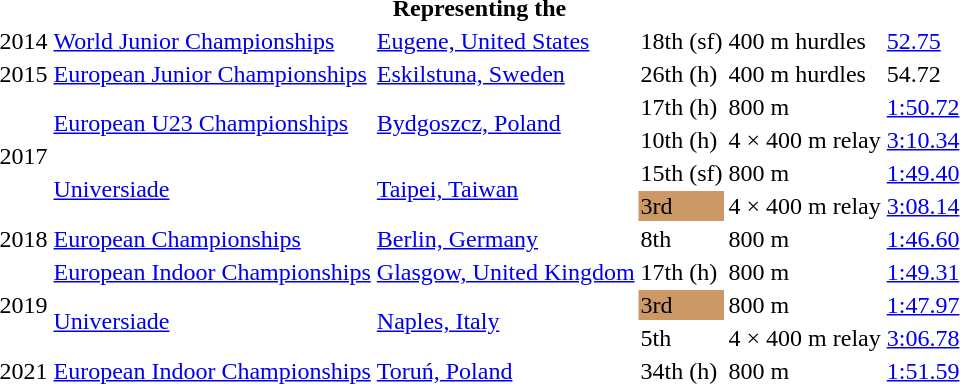<table>
<tr>
<th colspan="6">Representing the </th>
</tr>
<tr>
<td>2014</td>
<td><a href='#'>World Junior Championships</a></td>
<td><a href='#'>Eugene, United States</a></td>
<td>18th (sf)</td>
<td>400 m hurdles</td>
<td><a href='#'>52.75</a></td>
</tr>
<tr>
<td>2015</td>
<td><a href='#'>European Junior Championships</a></td>
<td><a href='#'>Eskilstuna, Sweden</a></td>
<td>26th (h)</td>
<td>400 m hurdles</td>
<td>54.72</td>
</tr>
<tr>
<td rowspan=4>2017</td>
<td rowspan=2><a href='#'>European U23 Championships</a></td>
<td rowspan=2><a href='#'>Bydgoszcz, Poland</a></td>
<td>17th (h)</td>
<td>800 m</td>
<td><a href='#'>1:50.72</a></td>
</tr>
<tr>
<td>10th (h)</td>
<td>4 × 400 m relay</td>
<td><a href='#'>3:10.34</a></td>
</tr>
<tr>
<td rowspan=2><a href='#'>Universiade</a></td>
<td rowspan=2><a href='#'>Taipei, Taiwan</a></td>
<td>15th (sf)</td>
<td>800 m</td>
<td><a href='#'>1:49.40</a></td>
</tr>
<tr>
<td bgcolor=cc9966>3rd</td>
<td>4 × 400 m relay</td>
<td><a href='#'>3:08.14</a></td>
</tr>
<tr>
<td>2018</td>
<td><a href='#'>European Championships</a></td>
<td><a href='#'>Berlin, Germany</a></td>
<td>8th</td>
<td>800 m</td>
<td><a href='#'>1:46.60</a></td>
</tr>
<tr>
<td rowspan=3>2019</td>
<td><a href='#'>European Indoor Championships</a></td>
<td><a href='#'>Glasgow, United Kingdom</a></td>
<td>17th (h)</td>
<td>800 m</td>
<td><a href='#'>1:49.31</a></td>
</tr>
<tr>
<td rowspan=2><a href='#'>Universiade</a></td>
<td rowspan=2><a href='#'>Naples, Italy</a></td>
<td bgcolor=cc9966>3rd</td>
<td>800 m</td>
<td><a href='#'>1:47.97</a></td>
</tr>
<tr>
<td>5th</td>
<td>4 × 400 m relay</td>
<td><a href='#'>3:06.78</a></td>
</tr>
<tr>
<td>2021</td>
<td><a href='#'>European Indoor Championships</a></td>
<td><a href='#'>Toruń, Poland</a></td>
<td>34th (h)</td>
<td>800 m</td>
<td><a href='#'>1:51.59</a></td>
</tr>
</table>
